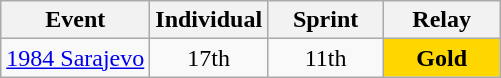<table class="wikitable" style="text-align: center;">
<tr ">
<th>Event</th>
<th style="width:70px;">Individual</th>
<th style="width:70px;">Sprint</th>
<th style="width:70px;">Relay</th>
</tr>
<tr>
<td align=left> <a href='#'>1984 Sarajevo</a></td>
<td>17th</td>
<td>11th</td>
<td style="background:gold;"><strong>Gold</strong></td>
</tr>
</table>
